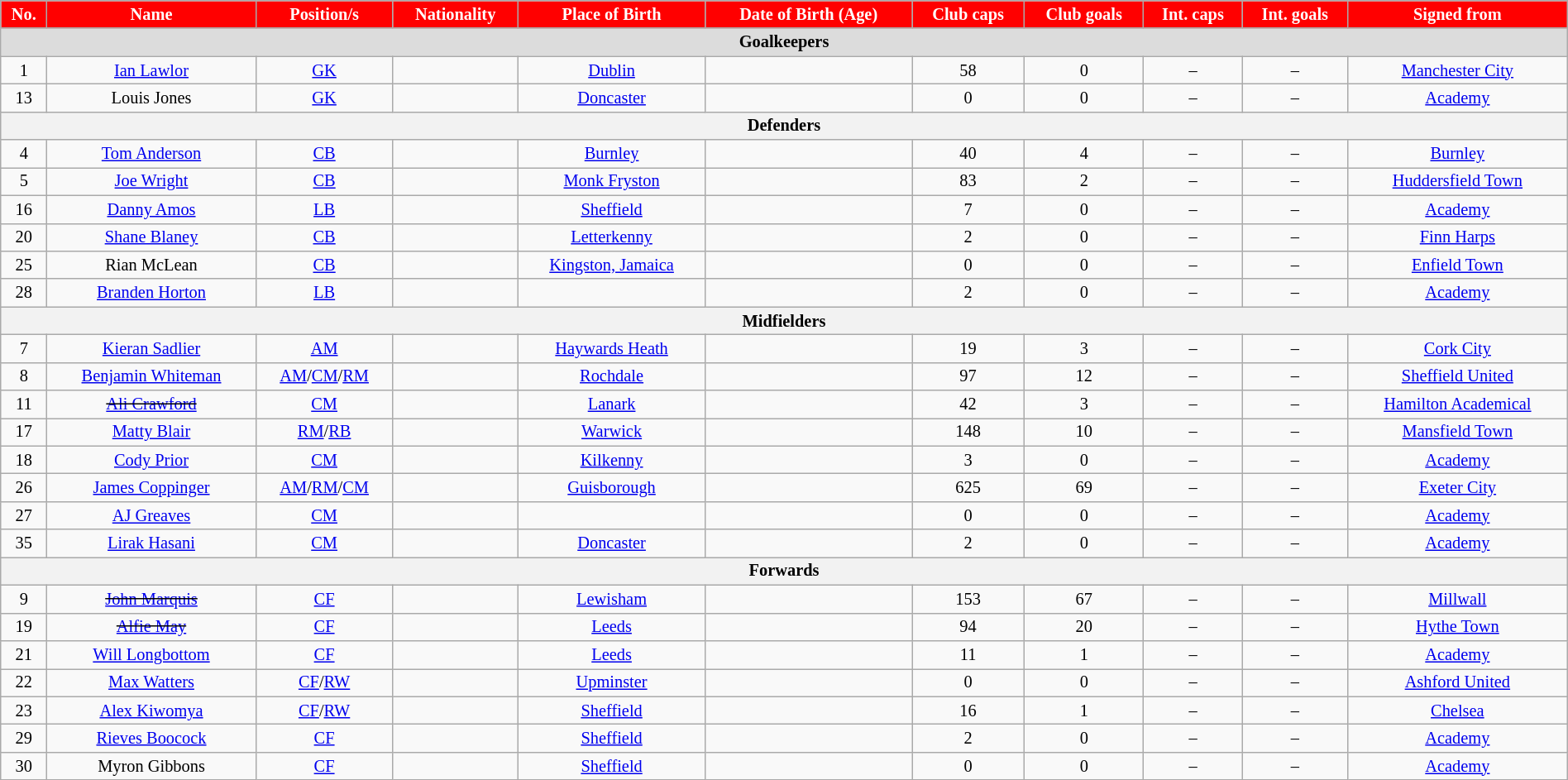<table class="wikitable" style="text-align:center; font-size:85%; width:100%; text-align:center; font-size:85%; width:100%">
<tr>
<th style="background:red; color:white; text-align:center;">No.</th>
<th style="background:red; color:white; text-align:center;">Name</th>
<th style="background:red; color:white; text-align:center;">Position/s</th>
<th style="background:red; color:white; text-align:center;">Nationality</th>
<th style="background:red; color:white; text-align:center;">Place of Birth</th>
<th style="background:red; color:white; text-align:center;">Date of Birth (Age)</th>
<th style="background:red; color:white; text-align:center;">Club caps</th>
<th style="background:red; color:white; text-align:center;">Club goals</th>
<th style="background:red; color:white; text-align:center;">Int. caps</th>
<th style="background:red; color:white; text-align:center;">Int. goals</th>
<th style="background:red; color:white; text-align:center;">Signed from</th>
</tr>
<tr>
<th colspan="11" style="background:#dcdcdc; text-align:center;">Goalkeepers</th>
</tr>
<tr>
<td>1</td>
<td><a href='#'>Ian Lawlor</a></td>
<td><a href='#'>GK</a></td>
<td></td>
<td><a href='#'>Dublin</a></td>
<td></td>
<td>58</td>
<td>0</td>
<td>–</td>
<td>–</td>
<td><a href='#'>Manchester City</a></td>
</tr>
<tr>
<td>13</td>
<td>Louis Jones</td>
<td><a href='#'>GK</a></td>
<td></td>
<td><a href='#'>Doncaster</a></td>
<td></td>
<td>0</td>
<td>0</td>
<td>–</td>
<td>–</td>
<td><a href='#'>Academy</a></td>
</tr>
<tr>
<th colspan="11">Defenders</th>
</tr>
<tr>
<td>4</td>
<td><a href='#'>Tom Anderson</a></td>
<td><a href='#'>CB</a></td>
<td></td>
<td><a href='#'>Burnley</a></td>
<td></td>
<td>40</td>
<td>4</td>
<td>–</td>
<td>–</td>
<td><a href='#'>Burnley</a></td>
</tr>
<tr>
<td>5</td>
<td><a href='#'>Joe Wright</a></td>
<td><a href='#'>CB</a></td>
<td></td>
<td><a href='#'>Monk Fryston</a></td>
<td></td>
<td>83</td>
<td>2</td>
<td>–</td>
<td>–</td>
<td><a href='#'>Huddersfield Town</a></td>
</tr>
<tr>
<td>16</td>
<td><a href='#'>Danny Amos</a></td>
<td><a href='#'>LB</a></td>
<td></td>
<td><a href='#'>Sheffield</a></td>
<td></td>
<td>7</td>
<td>0</td>
<td>–</td>
<td>–</td>
<td><a href='#'>Academy</a></td>
</tr>
<tr>
<td>20</td>
<td><a href='#'>Shane Blaney</a></td>
<td><a href='#'>CB</a></td>
<td></td>
<td><a href='#'>Letterkenny</a></td>
<td></td>
<td>2</td>
<td>0</td>
<td>–</td>
<td>–</td>
<td><a href='#'>Finn Harps</a></td>
</tr>
<tr>
<td>25</td>
<td>Rian McLean</td>
<td><a href='#'>CB</a></td>
<td></td>
<td><a href='#'>Kingston, Jamaica</a></td>
<td></td>
<td>0</td>
<td>0</td>
<td>–</td>
<td>–</td>
<td [Enfield Town F.C.><a href='#'>Enfield Town</a></td>
</tr>
<tr>
<td>28</td>
<td><a href='#'>Branden Horton</a></td>
<td><a href='#'>LB</a></td>
<td></td>
<td></td>
<td></td>
<td>2</td>
<td>0</td>
<td>–</td>
<td>–</td>
<td><a href='#'>Academy</a></td>
</tr>
<tr>
<th colspan="11">Midfielders</th>
</tr>
<tr>
<td>7</td>
<td><a href='#'>Kieran Sadlier</a></td>
<td><a href='#'>AM</a></td>
<td></td>
<td><a href='#'>Haywards Heath</a></td>
<td></td>
<td>19</td>
<td>3</td>
<td>–</td>
<td>–</td>
<td><a href='#'>Cork City</a></td>
</tr>
<tr>
<td>8</td>
<td><a href='#'>Benjamin Whiteman</a></td>
<td><a href='#'>AM</a>/<a href='#'>CM</a>/<a href='#'>RM</a></td>
<td></td>
<td><a href='#'>Rochdale</a></td>
<td></td>
<td>97</td>
<td>12</td>
<td>–</td>
<td>–</td>
<td><a href='#'>Sheffield United</a></td>
</tr>
<tr>
<td>11</td>
<td><s><a href='#'>Ali Crawford</a></s></td>
<td><a href='#'>CM</a></td>
<td></td>
<td><a href='#'>Lanark</a></td>
<td></td>
<td>42</td>
<td>3</td>
<td>–</td>
<td>–</td>
<td><a href='#'>Hamilton Academical</a></td>
</tr>
<tr>
<td>17</td>
<td><a href='#'>Matty Blair</a></td>
<td><a href='#'>RM</a>/<a href='#'>RB</a></td>
<td></td>
<td><a href='#'>Warwick</a></td>
<td></td>
<td>148</td>
<td>10</td>
<td>–</td>
<td>–</td>
<td><a href='#'>Mansfield Town</a></td>
</tr>
<tr>
<td>18</td>
<td><a href='#'>Cody Prior</a></td>
<td><a href='#'>CM</a></td>
<td></td>
<td><a href='#'>Kilkenny</a></td>
<td></td>
<td>3</td>
<td>0</td>
<td>–</td>
<td>–</td>
<td><a href='#'>Academy</a></td>
</tr>
<tr>
<td>26</td>
<td><a href='#'>James Coppinger</a></td>
<td><a href='#'>AM</a>/<a href='#'>RM</a>/<a href='#'>CM</a></td>
<td></td>
<td><a href='#'>Guisborough</a></td>
<td></td>
<td>625</td>
<td>69</td>
<td>–</td>
<td>–</td>
<td><a href='#'>Exeter City</a></td>
</tr>
<tr>
<td>27</td>
<td><a href='#'>AJ Greaves</a></td>
<td><a href='#'>CM</a></td>
<td></td>
<td></td>
<td></td>
<td>0</td>
<td>0</td>
<td>–</td>
<td>–</td>
<td><a href='#'>Academy</a></td>
</tr>
<tr>
<td>35</td>
<td><a href='#'>Lirak Hasani</a></td>
<td><a href='#'>CM</a></td>
<td></td>
<td><a href='#'>Doncaster</a></td>
<td></td>
<td>2</td>
<td>0</td>
<td>–</td>
<td>–</td>
<td><a href='#'>Academy</a></td>
</tr>
<tr>
<th colspan="11">Forwards</th>
</tr>
<tr>
<td>9</td>
<td><s><a href='#'>John Marquis</a></s></td>
<td><a href='#'>CF</a></td>
<td></td>
<td><a href='#'>Lewisham</a></td>
<td></td>
<td>153</td>
<td>67</td>
<td>–</td>
<td>–</td>
<td><a href='#'>Millwall</a></td>
</tr>
<tr>
<td>19</td>
<td><s><a href='#'>Alfie May</a></s></td>
<td><a href='#'>CF</a></td>
<td></td>
<td><a href='#'>Leeds</a></td>
<td></td>
<td>94</td>
<td>20</td>
<td>–</td>
<td>–</td>
<td><a href='#'>Hythe Town</a></td>
</tr>
<tr>
<td>21</td>
<td><a href='#'>Will Longbottom</a></td>
<td><a href='#'>CF</a></td>
<td></td>
<td><a href='#'>Leeds</a></td>
<td></td>
<td>11</td>
<td>1</td>
<td>–</td>
<td>–</td>
<td><a href='#'>Academy</a></td>
</tr>
<tr>
<td>22</td>
<td><a href='#'>Max Watters</a></td>
<td><a href='#'>CF</a>/<a href='#'>RW</a></td>
<td></td>
<td><a href='#'>Upminster</a></td>
<td></td>
<td>0</td>
<td>0</td>
<td>–</td>
<td>–</td>
<td><a href='#'>Ashford United</a></td>
</tr>
<tr>
<td>23</td>
<td><a href='#'>Alex Kiwomya</a></td>
<td><a href='#'>CF</a>/<a href='#'>RW</a></td>
<td></td>
<td><a href='#'>Sheffield</a></td>
<td></td>
<td>16</td>
<td>1</td>
<td>–</td>
<td>–</td>
<td><a href='#'>Chelsea</a></td>
</tr>
<tr>
<td>29</td>
<td><a href='#'>Rieves Boocock</a></td>
<td><a href='#'>CF</a></td>
<td></td>
<td><a href='#'>Sheffield</a></td>
<td></td>
<td>2</td>
<td>0</td>
<td>–</td>
<td>–</td>
<td><a href='#'>Academy</a></td>
</tr>
<tr>
<td>30</td>
<td>Myron Gibbons</td>
<td><a href='#'>CF</a></td>
<td></td>
<td><a href='#'>Sheffield</a></td>
<td></td>
<td>0</td>
<td>0</td>
<td>–</td>
<td>–</td>
<td><a href='#'>Academy</a></td>
</tr>
</table>
